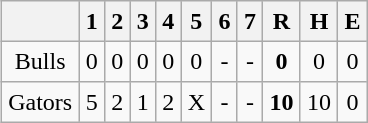<table align = right border="2" cellpadding="4" cellspacing="0" style="margin: 1em 1em 1em 1em; background: #F9F9F9; border: 1px #aaa solid; border-collapse: collapse;">
<tr align=center style="background: #F2F2F2;">
<th></th>
<th>1</th>
<th>2</th>
<th>3</th>
<th>4</th>
<th>5</th>
<th>6</th>
<th>7</th>
<th>R</th>
<th>H</th>
<th>E</th>
</tr>
<tr align=center>
<td>Bulls</td>
<td>0</td>
<td>0</td>
<td>0</td>
<td>0</td>
<td>0</td>
<td>-</td>
<td>-</td>
<td><strong>0</strong></td>
<td>0</td>
<td>0</td>
</tr>
<tr align=center>
<td>Gators</td>
<td>5</td>
<td>2</td>
<td>1</td>
<td>2</td>
<td>X</td>
<td>-</td>
<td>-</td>
<td><strong>10</strong></td>
<td>10</td>
<td>0</td>
</tr>
</table>
